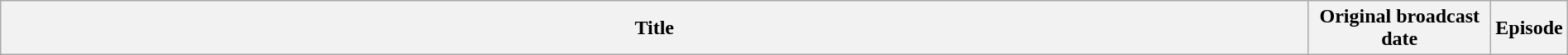<table class="wikitable plainrowheaders" style="width:100%; margin:auto;">
<tr>
<th>Title</th>
<th width="140">Original broadcast date</th>
<th width="40">Episode<br></th>
</tr>
</table>
